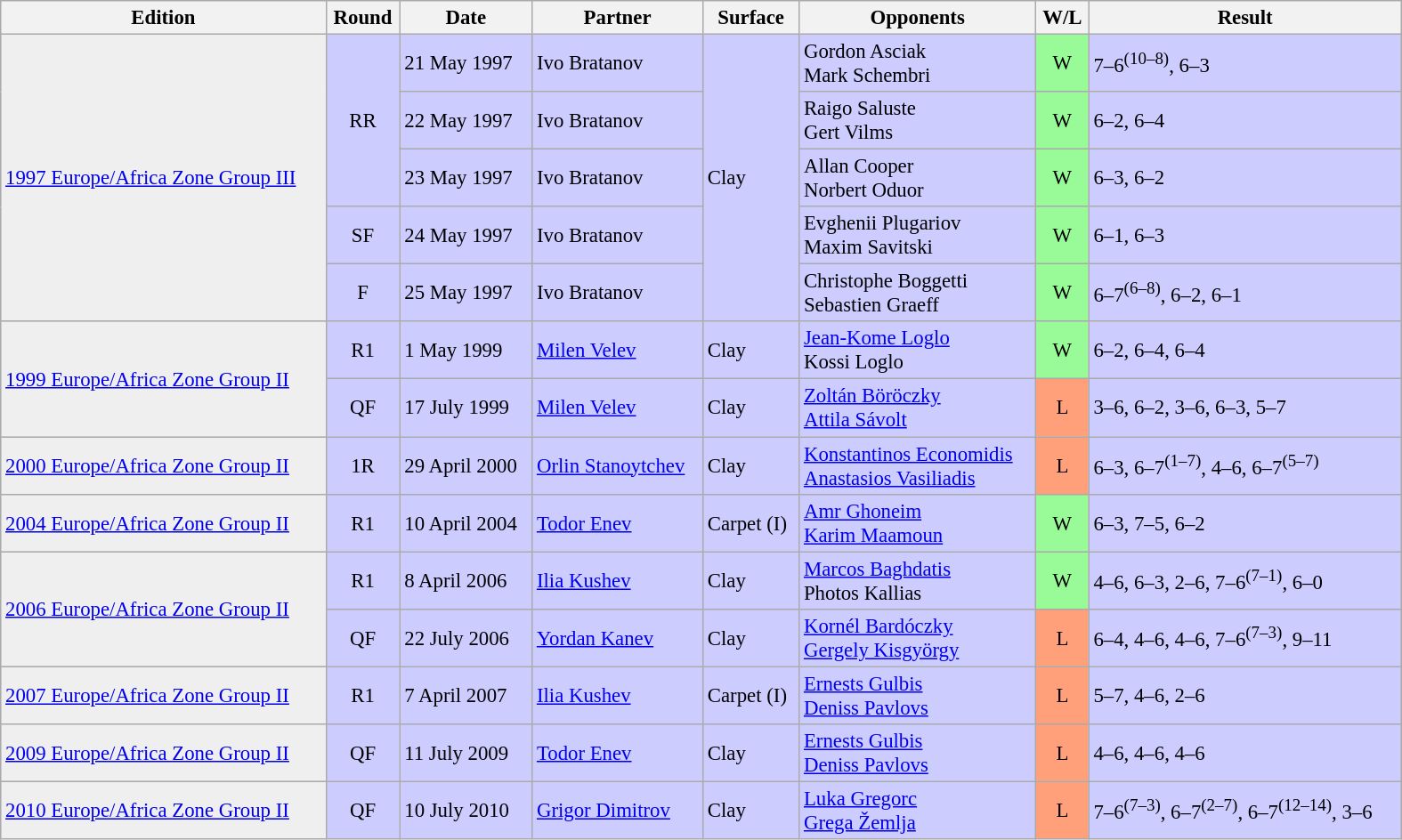<table class="wikitable" style="font-size:95%;" width="1050">
<tr>
<th>Edition</th>
<th>Round</th>
<th>Date</th>
<th>Partner</th>
<th>Surface</th>
<th>Opponents</th>
<th>W/L</th>
<th>Result</th>
</tr>
<tr bgcolor=#CCCCFF>
<td bgcolor=#efefef rowspan=5><a href='#'>1997 Europe/Africa Zone Group III</a></td>
<td align=center rowspan=3>RR</td>
<td>21 May 1997</td>
<td> Ivo Bratanov</td>
<td rowspan=5>Clay</td>
<td> Gordon Asciak<br> Mark Schembri</td>
<td bgcolor=#98FB98 align=center>W</td>
<td>7–6<sup>(10–8)</sup>, 6–3</td>
</tr>
<tr bgcolor=#CCCCFF>
<td>22 May 1997</td>
<td> Ivo Bratanov</td>
<td> Raigo Saluste<br> Gert Vilms</td>
<td bgcolor=#98FB98 align=center>W</td>
<td>6–2, 6–4</td>
</tr>
<tr bgcolor=#CCCCFF>
<td>23 May 1997</td>
<td> Ivo Bratanov</td>
<td> Allan Cooper<br> Norbert Oduor</td>
<td bgcolor=#98FB98 align=center>W</td>
<td>6–3, 6–2</td>
</tr>
<tr bgcolor=#CCCCFF>
<td align=center>SF</td>
<td>24 May 1997</td>
<td> Ivo Bratanov</td>
<td> Evghenii Plugariov<br> Maxim Savitski</td>
<td bgcolor=#98FB98 align=center>W</td>
<td>6–1, 6–3</td>
</tr>
<tr bgcolor=#CCCCFF>
<td align=center>F</td>
<td>25 May 1997</td>
<td> Ivo Bratanov</td>
<td> Christophe Boggetti<br> Sebastien Graeff</td>
<td bgcolor=#98FB98 align=center>W</td>
<td>6–7<sup>(6–8)</sup>, 6–2, 6–1</td>
</tr>
<tr bgcolor=#CCCCFF>
<td bgcolor=#efefef rowspan=2><a href='#'>1999 Europe/Africa Zone Group II</a></td>
<td align=center>R1</td>
<td>1 May 1999</td>
<td> <a href='#'>Milen Velev</a></td>
<td>Clay</td>
<td> <a href='#'>Jean-Kome Loglo</a><br> Kossi Loglo</td>
<td bgcolor=#98FB98 align=center>W</td>
<td>6–2, 6–4, 6–4</td>
</tr>
<tr bgcolor=#CCCCFF>
<td align=center>QF</td>
<td>17 July 1999</td>
<td> <a href='#'>Milen Velev</a></td>
<td>Clay</td>
<td> <a href='#'>Zoltán Böröczky</a><br> <a href='#'>Attila Sávolt</a></td>
<td bgcolor=#FFA07A align=center>L</td>
<td>3–6, 6–2, 3–6, 6–3, 5–7</td>
</tr>
<tr bgcolor=#CCCCFF>
<td bgcolor=#efefef><a href='#'>2000 Europe/Africa Zone Group II</a></td>
<td align=center>1R</td>
<td>29 April 2000</td>
<td> <a href='#'>Orlin Stanoytchev</a></td>
<td>Clay</td>
<td> <a href='#'>Konstantinos Economidis</a><br> <a href='#'>Anastasios Vasiliadis</a></td>
<td bgcolor=#FFA07A align=center>L</td>
<td>6–3, 6–7<sup>(1–7)</sup>, 4–6, 6–7<sup>(5–7)</sup></td>
</tr>
<tr bgcolor=#CCCCFF>
<td bgcolor=#efefef><a href='#'>2004 Europe/Africa Zone Group II</a></td>
<td align=center>R1</td>
<td>10 April 2004</td>
<td> <a href='#'>Todor Enev</a></td>
<td>Carpet (I)</td>
<td> <a href='#'>Amr Ghoneim</a><br> <a href='#'>Karim Maamoun</a></td>
<td bgcolor=#98FB98 align=center>W</td>
<td>6–3, 7–5, 6–2</td>
</tr>
<tr bgcolor=#CCCCFF>
<td bgcolor=#efefef rowspan=2><a href='#'>2006 Europe/Africa Zone Group II</a></td>
<td align=center>R1</td>
<td>8 April 2006</td>
<td> <a href='#'>Ilia Kushev</a></td>
<td>Clay</td>
<td> <a href='#'>Marcos Baghdatis</a><br> Photos Kallias</td>
<td bgcolor=#98FB98 align=center>W</td>
<td>4–6, 6–3, 2–6, 7–6<sup>(7–1)</sup>, 6–0</td>
</tr>
<tr bgcolor=#CCCCFF>
<td align=center>QF</td>
<td>22 July 2006</td>
<td> <a href='#'>Yordan Kanev</a></td>
<td>Clay</td>
<td> <a href='#'>Kornél Bardóczky</a><br> <a href='#'>Gergely Kisgyörgy</a></td>
<td bgcolor=#FFA07A align=center>L</td>
<td>6–4, 4–6, 4–6, 7–6<sup>(7–3)</sup>, 9–11</td>
</tr>
<tr bgcolor=#CCCCFF>
<td bgcolor=#efefef><a href='#'>2007 Europe/Africa Zone Group II</a></td>
<td align=center>R1</td>
<td>7 April 2007</td>
<td> <a href='#'>Ilia Kushev</a></td>
<td>Carpet (I)</td>
<td> <a href='#'>Ernests Gulbis</a><br> <a href='#'>Deniss Pavlovs</a></td>
<td bgcolor=#FFA07A align=center>L</td>
<td>5–7, 4–6, 2–6</td>
</tr>
<tr bgcolor=#CCCCFF>
<td bgcolor=#efefef><a href='#'>2009 Europe/Africa Zone Group II</a></td>
<td align=center>QF</td>
<td>11 July 2009</td>
<td> <a href='#'>Todor Enev</a></td>
<td>Clay</td>
<td> <a href='#'>Ernests Gulbis</a><br> <a href='#'>Deniss Pavlovs</a></td>
<td bgcolor=#FFA07A align=center>L</td>
<td>4–6, 4–6, 4–6</td>
</tr>
<tr bgcolor=#CCCCFF>
<td bgcolor=#efefef><a href='#'>2010 Europe/Africa Zone Group II</a></td>
<td align=center>QF</td>
<td>10 July 2010</td>
<td> <a href='#'>Grigor Dimitrov</a></td>
<td>Clay</td>
<td> <a href='#'>Luka Gregorc</a><br> <a href='#'>Grega Žemlja</a></td>
<td bgcolor=#FFA07A align=center>L</td>
<td>7–6<sup>(7–3)</sup>, 6–7<sup>(2–7)</sup>, 6–7<sup>(12–14)</sup>, 3–6</td>
</tr>
</table>
